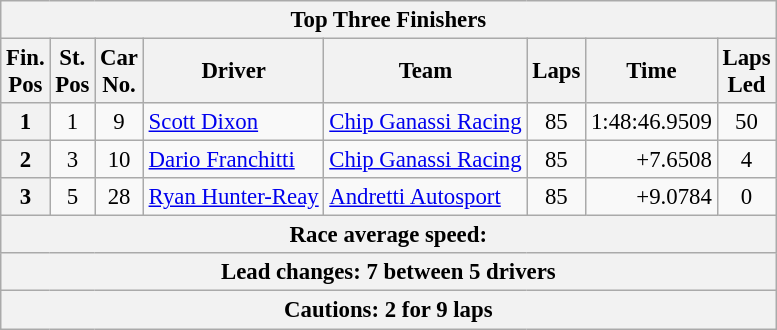<table class="wikitable" style="font-size:95%;">
<tr>
<th colspan=9>Top Three Finishers</th>
</tr>
<tr>
<th>Fin.<br>Pos</th>
<th>St.<br>Pos</th>
<th>Car<br>No.</th>
<th>Driver</th>
<th>Team</th>
<th>Laps</th>
<th>Time</th>
<th>Laps<br>Led</th>
</tr>
<tr>
<th>1</th>
<td align=center>1</td>
<td align=center>9</td>
<td> <a href='#'>Scott Dixon</a></td>
<td><a href='#'>Chip Ganassi Racing</a></td>
<td align=center>85</td>
<td align=right>1:48:46.9509</td>
<td align=center>50</td>
</tr>
<tr>
<th>2</th>
<td align=center>3</td>
<td align=center>10</td>
<td> <a href='#'>Dario Franchitti</a></td>
<td><a href='#'>Chip Ganassi Racing</a></td>
<td align=center>85</td>
<td align=right>+7.6508</td>
<td align=center>4</td>
</tr>
<tr>
<th>3</th>
<td align=center>5</td>
<td align=center>28</td>
<td> <a href='#'>Ryan Hunter-Reay</a></td>
<td><a href='#'>Andretti Autosport</a></td>
<td align=center>85</td>
<td align=right>+9.0784</td>
<td align=center>0</td>
</tr>
<tr>
<th colspan=9>Race average speed: </th>
</tr>
<tr>
<th colspan=9>Lead changes: 7 between 5 drivers</th>
</tr>
<tr>
<th colspan=9>Cautions: 2 for 9 laps</th>
</tr>
</table>
